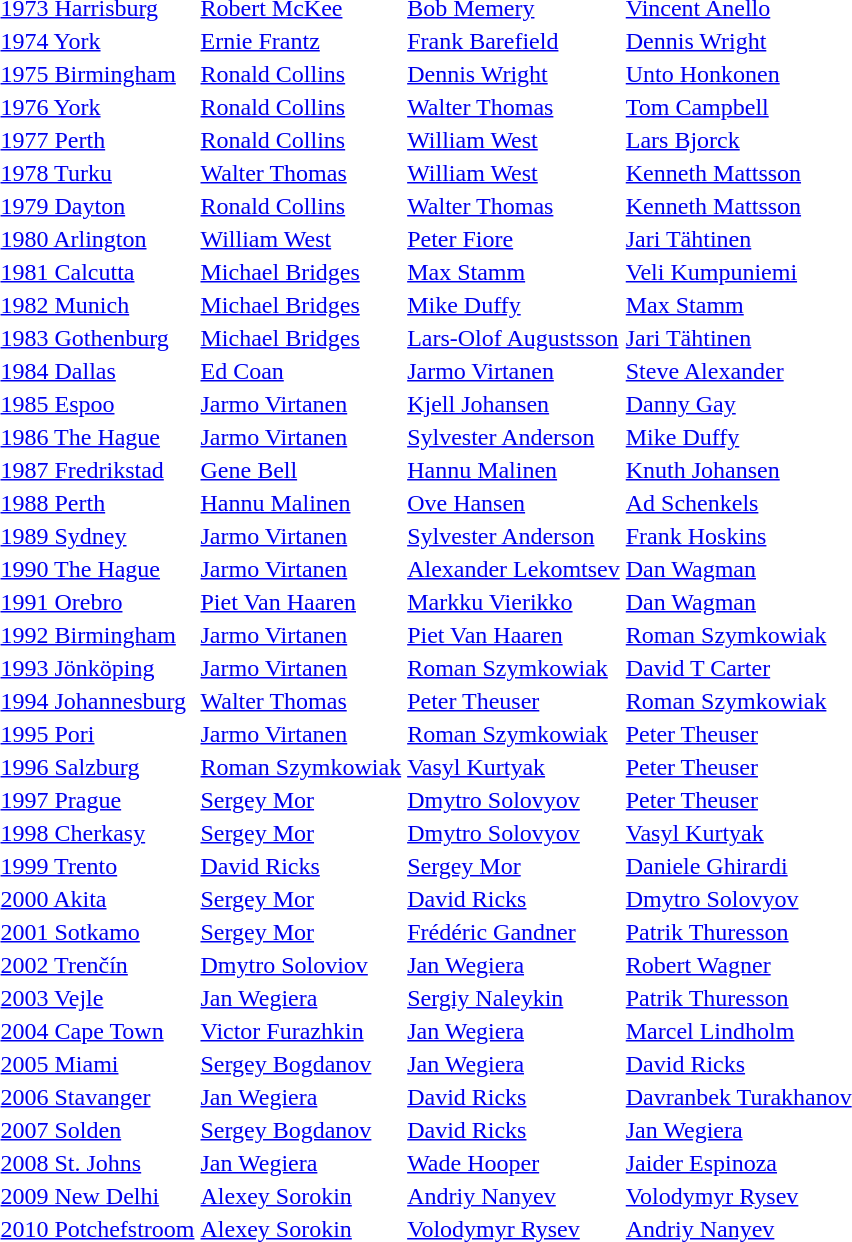<table>
<tr>
<td><a href='#'>1973 Harrisburg</a></td>
<td> <a href='#'>Robert McKee</a></td>
<td> <a href='#'>Bob Memery</a></td>
<td> <a href='#'>Vincent Anello</a></td>
</tr>
<tr>
<td><a href='#'>1974 York</a></td>
<td> <a href='#'>Ernie Frantz</a></td>
<td> <a href='#'>Frank Barefield</a></td>
<td> <a href='#'>Dennis Wright</a></td>
</tr>
<tr>
<td><a href='#'>1975 Birmingham</a></td>
<td> <a href='#'>Ronald Collins</a></td>
<td> <a href='#'>Dennis Wright</a></td>
<td> <a href='#'>Unto Honkonen</a></td>
</tr>
<tr>
<td><a href='#'>1976 York</a></td>
<td> <a href='#'>Ronald Collins</a></td>
<td> <a href='#'>Walter Thomas</a></td>
<td> <a href='#'>Tom Campbell</a></td>
</tr>
<tr>
<td><a href='#'>1977 Perth</a></td>
<td> <a href='#'>Ronald Collins</a></td>
<td> <a href='#'>William West</a></td>
<td> <a href='#'>Lars Bjorck</a></td>
</tr>
<tr>
<td><a href='#'>1978 Turku</a></td>
<td> <a href='#'>Walter Thomas</a></td>
<td> <a href='#'>William West</a></td>
<td> <a href='#'>Kenneth Mattsson</a></td>
</tr>
<tr>
<td><a href='#'>1979 Dayton</a></td>
<td> <a href='#'>Ronald Collins</a></td>
<td> <a href='#'>Walter Thomas</a></td>
<td> <a href='#'>Kenneth Mattsson</a></td>
</tr>
<tr>
<td><a href='#'>1980 Arlington</a></td>
<td> <a href='#'>William West</a></td>
<td> <a href='#'>Peter Fiore</a></td>
<td> <a href='#'>Jari Tähtinen</a></td>
</tr>
<tr>
<td><a href='#'>1981 Calcutta</a></td>
<td> <a href='#'>Michael Bridges</a></td>
<td> <a href='#'>Max Stamm</a></td>
<td> <a href='#'>Veli Kumpuniemi</a></td>
</tr>
<tr>
<td><a href='#'>1982 Munich</a></td>
<td> <a href='#'>Michael Bridges</a></td>
<td> <a href='#'>Mike Duffy</a></td>
<td> <a href='#'>Max Stamm</a></td>
</tr>
<tr>
<td><a href='#'>1983 Gothenburg</a></td>
<td> <a href='#'>Michael Bridges</a></td>
<td> <a href='#'>Lars-Olof Augustsson</a></td>
<td> <a href='#'>Jari Tähtinen</a></td>
</tr>
<tr>
<td><a href='#'>1984 Dallas</a></td>
<td> <a href='#'>Ed Coan</a></td>
<td> <a href='#'>Jarmo Virtanen</a></td>
<td> <a href='#'>Steve Alexander</a></td>
</tr>
<tr>
<td><a href='#'>1985 Espoo</a></td>
<td> <a href='#'>Jarmo Virtanen</a></td>
<td> <a href='#'>Kjell Johansen</a></td>
<td> <a href='#'>Danny Gay</a></td>
</tr>
<tr>
<td><a href='#'>1986 The Hague</a></td>
<td> <a href='#'>Jarmo Virtanen</a></td>
<td> <a href='#'>Sylvester Anderson</a></td>
<td> <a href='#'>Mike Duffy</a></td>
</tr>
<tr>
<td><a href='#'>1987 Fredrikstad</a></td>
<td> <a href='#'>Gene Bell</a></td>
<td> <a href='#'>Hannu Malinen</a></td>
<td> <a href='#'>Knuth Johansen</a></td>
</tr>
<tr>
<td><a href='#'>1988 Perth</a></td>
<td> <a href='#'>Hannu Malinen</a></td>
<td> <a href='#'>Ove Hansen</a></td>
<td> <a href='#'>Ad Schenkels</a></td>
</tr>
<tr>
<td><a href='#'>1989 Sydney</a></td>
<td> <a href='#'>Jarmo Virtanen</a></td>
<td> <a href='#'>Sylvester Anderson</a></td>
<td> <a href='#'>Frank Hoskins</a></td>
</tr>
<tr>
<td><a href='#'>1990 The Hague</a></td>
<td> <a href='#'>Jarmo Virtanen</a></td>
<td> <a href='#'>Alexander Lekomtsev</a></td>
<td> <a href='#'>Dan Wagman</a></td>
</tr>
<tr>
<td><a href='#'>1991 Orebro</a></td>
<td> <a href='#'>Piet Van Haaren</a></td>
<td> <a href='#'>Markku Vierikko</a></td>
<td> <a href='#'>Dan Wagman</a></td>
</tr>
<tr>
<td><a href='#'>1992 Birmingham</a></td>
<td> <a href='#'>Jarmo Virtanen</a></td>
<td> <a href='#'>Piet Van Haaren</a></td>
<td> <a href='#'>Roman Szymkowiak</a></td>
</tr>
<tr>
<td><a href='#'>1993 Jönköping</a></td>
<td> <a href='#'>Jarmo Virtanen</a></td>
<td> <a href='#'>Roman Szymkowiak</a></td>
<td> <a href='#'>David T Carter</a></td>
</tr>
<tr>
<td><a href='#'>1994 Johannesburg</a></td>
<td> <a href='#'>Walter Thomas</a></td>
<td> <a href='#'>Peter Theuser</a></td>
<td> <a href='#'>Roman Szymkowiak</a></td>
</tr>
<tr>
<td><a href='#'>1995 Pori</a></td>
<td> <a href='#'>Jarmo Virtanen</a></td>
<td> <a href='#'>Roman Szymkowiak</a></td>
<td> <a href='#'>Peter Theuser</a></td>
</tr>
<tr>
<td><a href='#'>1996 Salzburg</a></td>
<td> <a href='#'>Roman Szymkowiak</a></td>
<td> <a href='#'>Vasyl Kurtyak</a></td>
<td> <a href='#'>Peter Theuser</a></td>
</tr>
<tr>
<td><a href='#'>1997 Prague</a></td>
<td> <a href='#'>Sergey Mor</a></td>
<td> <a href='#'>Dmytro Solovyov</a></td>
<td> <a href='#'>Peter Theuser</a></td>
</tr>
<tr>
<td><a href='#'>1998 Cherkasy</a></td>
<td> <a href='#'>Sergey Mor</a></td>
<td> <a href='#'>Dmytro Solovyov</a></td>
<td> <a href='#'>Vasyl Kurtyak</a></td>
</tr>
<tr>
<td><a href='#'>1999 Trento</a></td>
<td> <a href='#'>David Ricks</a></td>
<td> <a href='#'>Sergey Mor</a></td>
<td> <a href='#'>Daniele Ghirardi</a></td>
</tr>
<tr>
<td><a href='#'>2000 Akita</a></td>
<td> <a href='#'>Sergey Mor</a></td>
<td> <a href='#'>David Ricks</a></td>
<td> <a href='#'>Dmytro Solovyov</a></td>
</tr>
<tr>
<td><a href='#'>2001 Sotkamo</a></td>
<td> <a href='#'>Sergey Mor</a></td>
<td> <a href='#'>Frédéric Gandner</a></td>
<td> <a href='#'>Patrik Thuresson</a></td>
</tr>
<tr>
<td><a href='#'>2002 Trenčín</a></td>
<td> <a href='#'>Dmytro Soloviov</a></td>
<td> <a href='#'>Jan Wegiera</a></td>
<td> <a href='#'>Robert Wagner</a></td>
</tr>
<tr>
<td><a href='#'>2003 Vejle</a></td>
<td> <a href='#'>Jan Wegiera</a></td>
<td> <a href='#'>Sergiy Naleykin</a></td>
<td> <a href='#'>Patrik Thuresson</a></td>
</tr>
<tr>
<td><a href='#'>2004 Cape Town</a></td>
<td> <a href='#'>Victor Furazhkin</a></td>
<td> <a href='#'>Jan Wegiera</a></td>
<td> <a href='#'>Marcel Lindholm</a></td>
</tr>
<tr>
<td><a href='#'>2005 Miami</a></td>
<td> <a href='#'>Sergey Bogdanov</a></td>
<td> <a href='#'>Jan Wegiera</a></td>
<td> <a href='#'>David Ricks</a></td>
</tr>
<tr>
<td><a href='#'>2006 Stavanger</a></td>
<td> <a href='#'>Jan Wegiera</a></td>
<td> <a href='#'>David Ricks</a></td>
<td> <a href='#'>Davranbek Turakhanov</a></td>
</tr>
<tr>
<td><a href='#'>2007 Solden</a></td>
<td> <a href='#'>Sergey Bogdanov</a></td>
<td> <a href='#'>David Ricks</a></td>
<td> <a href='#'>Jan Wegiera</a></td>
</tr>
<tr>
<td><a href='#'>2008 St. Johns</a></td>
<td> <a href='#'>Jan Wegiera</a></td>
<td> <a href='#'>Wade Hooper</a></td>
<td> <a href='#'>Jaider Espinoza</a></td>
</tr>
<tr>
<td><a href='#'>2009 New Delhi</a></td>
<td> <a href='#'>Alexey Sorokin</a></td>
<td> <a href='#'>Andriy Nanyev</a></td>
<td> <a href='#'>Volodymyr Rysev</a></td>
</tr>
<tr>
<td><a href='#'>2010 Potchefstroom</a></td>
<td> <a href='#'>Alexey Sorokin</a></td>
<td> <a href='#'>Volodymyr Rysev</a></td>
<td> <a href='#'>Andriy Nanyev</a></td>
</tr>
</table>
